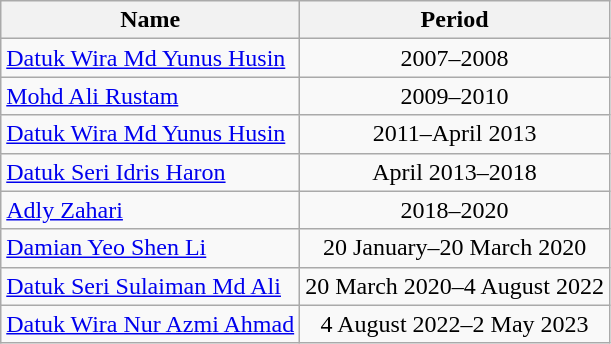<table class="wikitable">
<tr>
<th text-align:center;">Name</th>
<th text-align:center;">Period</th>
</tr>
<tr>
<td> <a href='#'>Datuk Wira Md Yunus Husin</a></td>
<td align=center>2007–2008</td>
</tr>
<tr>
<td> <a href='#'>Mohd Ali Rustam</a></td>
<td align=center>2009–2010</td>
</tr>
<tr>
<td> <a href='#'>Datuk Wira Md Yunus Husin</a></td>
<td align=center>2011–April 2013</td>
</tr>
<tr>
<td> <a href='#'>Datuk Seri Idris Haron</a></td>
<td align=center>April 2013–2018</td>
</tr>
<tr>
<td> <a href='#'>Adly Zahari</a></td>
<td align=center>2018–2020</td>
</tr>
<tr>
<td> <a href='#'>Damian Yeo Shen Li</a></td>
<td align=center>20 January–20 March 2020</td>
</tr>
<tr>
<td> <a href='#'>Datuk Seri Sulaiman Md Ali</a></td>
<td align=center>20 March 2020–4 August 2022</td>
</tr>
<tr>
<td> <a href='#'>Datuk Wira Nur Azmi Ahmad</a></td>
<td align=center>4 August 2022–2 May 2023</td>
</tr>
</table>
